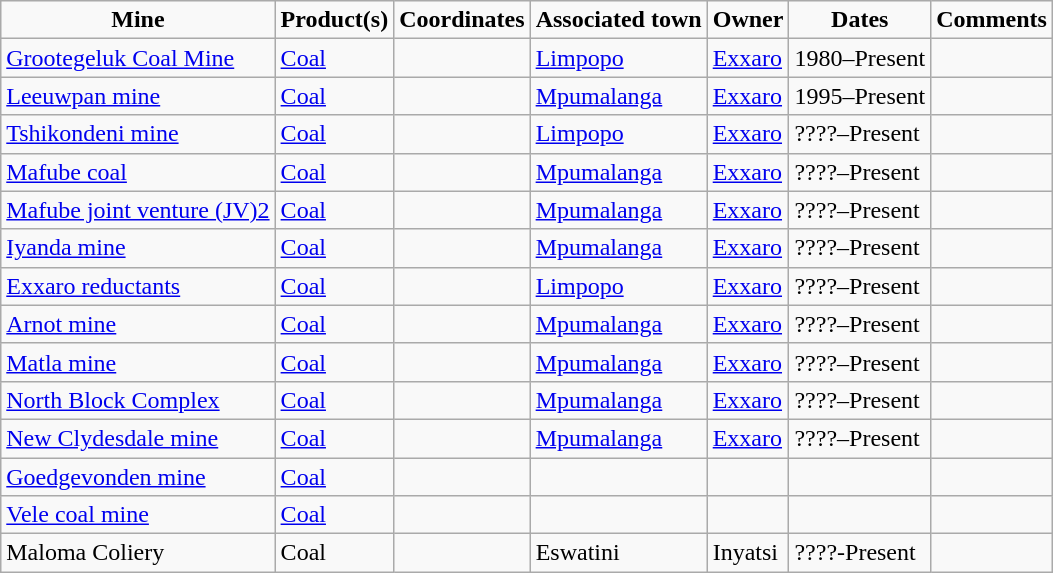<table class="sortable wikitable">
<tr align="center">
<td><strong>Mine</strong></td>
<td><strong>Product(s)</strong></td>
<td><strong>Coordinates</strong></td>
<td><strong>Associated town</strong></td>
<td><strong>Owner</strong></td>
<td><strong>Dates</strong></td>
<td><strong>Comments</strong></td>
</tr>
<tr>
<td><a href='#'>Grootegeluk Coal Mine</a></td>
<td><a href='#'>Coal</a></td>
<td></td>
<td><a href='#'>Limpopo</a></td>
<td><a href='#'>Exxaro</a></td>
<td>1980–Present</td>
<td></td>
</tr>
<tr>
<td><a href='#'>Leeuwpan mine</a></td>
<td><a href='#'>Coal</a></td>
<td></td>
<td><a href='#'>Mpumalanga</a></td>
<td><a href='#'>Exxaro</a></td>
<td>1995–Present</td>
<td></td>
</tr>
<tr>
<td><a href='#'>Tshikondeni mine</a></td>
<td><a href='#'>Coal</a></td>
<td></td>
<td><a href='#'>Limpopo</a></td>
<td><a href='#'>Exxaro</a></td>
<td>????–Present</td>
<td></td>
</tr>
<tr>
<td><a href='#'>Mafube coal</a></td>
<td><a href='#'>Coal</a></td>
<td></td>
<td><a href='#'>Mpumalanga</a></td>
<td><a href='#'>Exxaro</a></td>
<td>????–Present</td>
<td></td>
</tr>
<tr>
<td><a href='#'>Mafube joint venture (JV)2</a></td>
<td><a href='#'>Coal</a></td>
<td></td>
<td><a href='#'>Mpumalanga</a></td>
<td><a href='#'>Exxaro</a></td>
<td>????–Present</td>
<td></td>
</tr>
<tr>
<td><a href='#'>Iyanda mine</a></td>
<td><a href='#'>Coal</a></td>
<td></td>
<td><a href='#'>Mpumalanga</a></td>
<td><a href='#'>Exxaro</a></td>
<td>????–Present</td>
<td></td>
</tr>
<tr>
<td><a href='#'>Exxaro reductants</a></td>
<td><a href='#'>Coal</a></td>
<td></td>
<td><a href='#'>Limpopo</a></td>
<td><a href='#'>Exxaro</a></td>
<td>????–Present</td>
<td></td>
</tr>
<tr>
<td><a href='#'>Arnot mine</a></td>
<td><a href='#'>Coal</a></td>
<td></td>
<td><a href='#'>Mpumalanga</a></td>
<td><a href='#'>Exxaro</a></td>
<td>????–Present</td>
<td></td>
</tr>
<tr>
<td><a href='#'>Matla mine</a></td>
<td><a href='#'>Coal</a></td>
<td></td>
<td><a href='#'>Mpumalanga</a></td>
<td><a href='#'>Exxaro</a></td>
<td>????–Present</td>
<td></td>
</tr>
<tr>
<td><a href='#'>North Block Complex</a></td>
<td><a href='#'>Coal</a></td>
<td></td>
<td><a href='#'>Mpumalanga</a></td>
<td><a href='#'>Exxaro</a></td>
<td>????–Present</td>
<td></td>
</tr>
<tr>
<td><a href='#'>New Clydesdale mine</a></td>
<td><a href='#'>Coal</a></td>
<td></td>
<td><a href='#'>Mpumalanga</a></td>
<td><a href='#'>Exxaro</a></td>
<td>????–Present</td>
<td></td>
</tr>
<tr>
<td><a href='#'>Goedgevonden mine</a></td>
<td><a href='#'>Coal</a></td>
<td></td>
<td></td>
<td></td>
<td></td>
<td></td>
</tr>
<tr>
<td><a href='#'>Vele coal mine</a></td>
<td><a href='#'>Coal</a></td>
<td></td>
<td></td>
<td></td>
<td></td>
<td></td>
</tr>
<tr>
<td>Maloma Coliery</td>
<td>Coal</td>
<td></td>
<td>Eswatini</td>
<td>Inyatsi</td>
<td>????-Present</td>
<td></td>
</tr>
</table>
